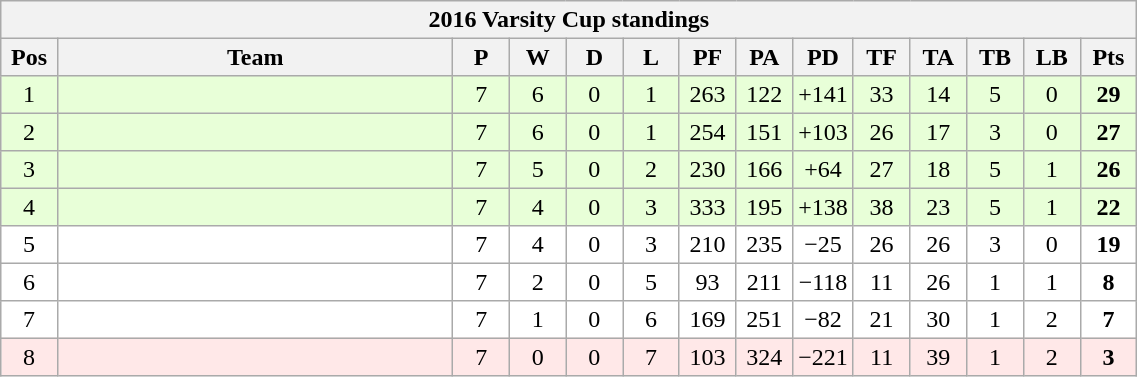<table class="wikitable" style="text-align:center; line-height:110%; font-size:100%; width:60%;">
<tr>
<th colspan="100%" cellpadding="0" cellspacing="0"><strong>2016 Varsity Cup standings</strong></th>
</tr>
<tr>
<th style="width:5%;">Pos</th>
<th style="width:35%;">Team</th>
<th style="width:5%;">P</th>
<th style="width:5%;">W</th>
<th style="width:5%;">D</th>
<th style="width:5%;">L</th>
<th style="width:5%;">PF</th>
<th style="width:5%;">PA</th>
<th style="width:5%;">PD</th>
<th style="width:5%;">TF</th>
<th style="width:5%;">TA</th>
<th style="width:5%;">TB</th>
<th style="width:5%;">LB</th>
<th style="width:5%;">Pts<br></th>
</tr>
<tr style="background:#E8FFD8;">
<td>1</td>
<td align=left></td>
<td>7</td>
<td>6</td>
<td>0</td>
<td>1</td>
<td>263</td>
<td>122</td>
<td>+141</td>
<td>33</td>
<td>14</td>
<td>5</td>
<td>0</td>
<td><strong>29</strong></td>
</tr>
<tr style="background:#E8FFD8;">
<td>2</td>
<td align=left></td>
<td>7</td>
<td>6</td>
<td>0</td>
<td>1</td>
<td>254</td>
<td>151</td>
<td>+103</td>
<td>26</td>
<td>17</td>
<td>3</td>
<td>0</td>
<td><strong>27</strong></td>
</tr>
<tr style="background:#E8FFD8;">
<td>3</td>
<td align=left></td>
<td>7</td>
<td>5</td>
<td>0</td>
<td>2</td>
<td>230</td>
<td>166</td>
<td>+64</td>
<td>27</td>
<td>18</td>
<td>5</td>
<td>1</td>
<td><strong>26</strong></td>
</tr>
<tr style="background:#E8FFD8;">
<td>4</td>
<td align=left></td>
<td>7</td>
<td>4</td>
<td>0</td>
<td>3</td>
<td>333</td>
<td>195</td>
<td>+138</td>
<td>38</td>
<td>23</td>
<td>5</td>
<td>1</td>
<td><strong>22</strong></td>
</tr>
<tr style="background:#FFFFFF;">
<td>5</td>
<td align=left></td>
<td>7</td>
<td>4</td>
<td>0</td>
<td>3</td>
<td>210</td>
<td>235</td>
<td>−25</td>
<td>26</td>
<td>26</td>
<td>3</td>
<td>0</td>
<td><strong>19</strong></td>
</tr>
<tr style="background:#FFFFFF;">
<td>6</td>
<td align=left> </td>
<td>7</td>
<td>2</td>
<td>0</td>
<td>5</td>
<td>93</td>
<td>211</td>
<td>−118</td>
<td>11</td>
<td>26</td>
<td>1</td>
<td>1</td>
<td><strong>8</strong></td>
</tr>
<tr style="background:#FFFFFF;">
<td>7</td>
<td align=left></td>
<td>7</td>
<td>1</td>
<td>0</td>
<td>6</td>
<td>169</td>
<td>251</td>
<td>−82</td>
<td>21</td>
<td>30</td>
<td>1</td>
<td>2</td>
<td><strong>7</strong></td>
</tr>
<tr style="background:#FFE8E8;">
<td>8</td>
<td align=left></td>
<td>7</td>
<td>0</td>
<td>0</td>
<td>7</td>
<td>103</td>
<td>324</td>
<td>−221</td>
<td>11</td>
<td>39</td>
<td>1</td>
<td>2</td>
<td><strong>3</strong></td>
</tr>
</table>
